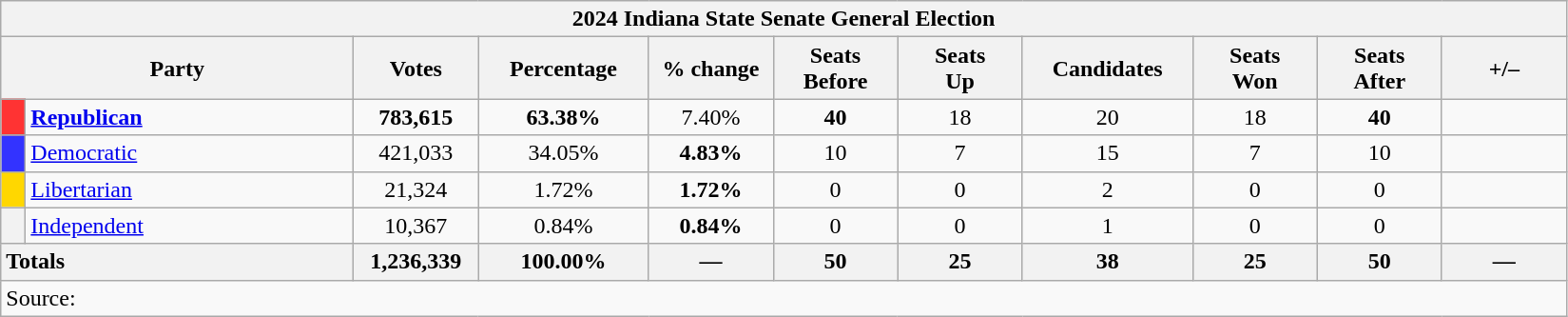<table class="wikitable">
<tr>
<th colspan="11">2024 Indiana State Senate General Election</th>
</tr>
<tr style="text-align:center">
<th colspan=2 style="width: 15em">Party</th>
<th style="width: 5em">Votes</th>
<th style="width: 7em">Percentage</th>
<th style="width: 5em">% change</th>
<th style="width: 5em">Seats<br>Before</th>
<th style="width: 5em">Seats<br>Up</th>
<th style="width: 7em">Candidates</th>
<th style="width: 5em">Seats<br>Won</th>
<th style="width: 5em">Seats<br>After</th>
<th style="width: 5em">+/–</th>
</tr>
<tr>
<th style="background-color:#FF3333; width: 3px"></th>
<td style="width: 130px" ><strong><a href='#'>Republican</a></strong></td>
<td align="center" ><strong>783,615</strong></td>
<td align="center" ><strong>63.38%</strong></td>
<td align="center" >7.40%</td>
<td align="center" ><strong>40</strong></td>
<td align="center" >18</td>
<td align="center" >20</td>
<td align="center" >18</td>
<td align="center" ><strong>40</strong></td>
<td align="center"></td>
</tr>
<tr>
<th style="background-color:#3333FF; width: 3px"></th>
<td style="width: 130px"><a href='#'>Democratic</a></td>
<td align="center">421,033</td>
<td align="center">34.05%</td>
<td align="center" {><strong>4.83%</strong></td>
<td align="center">10</td>
<td align="center">7</td>
<td align="center">15</td>
<td align="center">7</td>
<td align="center">10</td>
<td align="center"></td>
</tr>
<tr>
<th style="background-color:gold; width: 3px"></th>
<td style="width: 130px"><a href='#'>Libertarian</a></td>
<td style="text-align:center">21,324</td>
<td style="text-align:center">1.72%</td>
<td style="text-align:center" {><strong>1.72%</strong></td>
<td align="center">0</td>
<td align="center">0</td>
<td align="center">2</td>
<td align="center">0</td>
<td align="center">0</td>
<td style="text-align:center"></td>
</tr>
<tr>
<th style="background-color:Independent; width: 3px"></th>
<td style="width: 130px"><a href='#'>Independent</a></td>
<td style="text-align:center">10,367</td>
<td style="text-align:center">0.84%</td>
<td style="text-align:center" {><strong>0.84%</strong></td>
<td align="center">0</td>
<td align="center">0</td>
<td align="center">1</td>
<td align="center">0</td>
<td align="center">0</td>
<td style="text-align:center"></td>
</tr>
<tr>
<th colspan="2" style="text-align:left">Totals</th>
<th style="text-align:center">1,236,339</th>
<th style="text-align:center">100.00%</th>
<th style="text-align:center">—</th>
<th style="text-align:center">50</th>
<th style="text-align:center">25</th>
<th style="text-align:center">38</th>
<th style="text-align:center">25</th>
<th style="text-align:center">50</th>
<th style="text-align:center">—</th>
</tr>
<tr>
<td colspan=11>Source: </td>
</tr>
</table>
